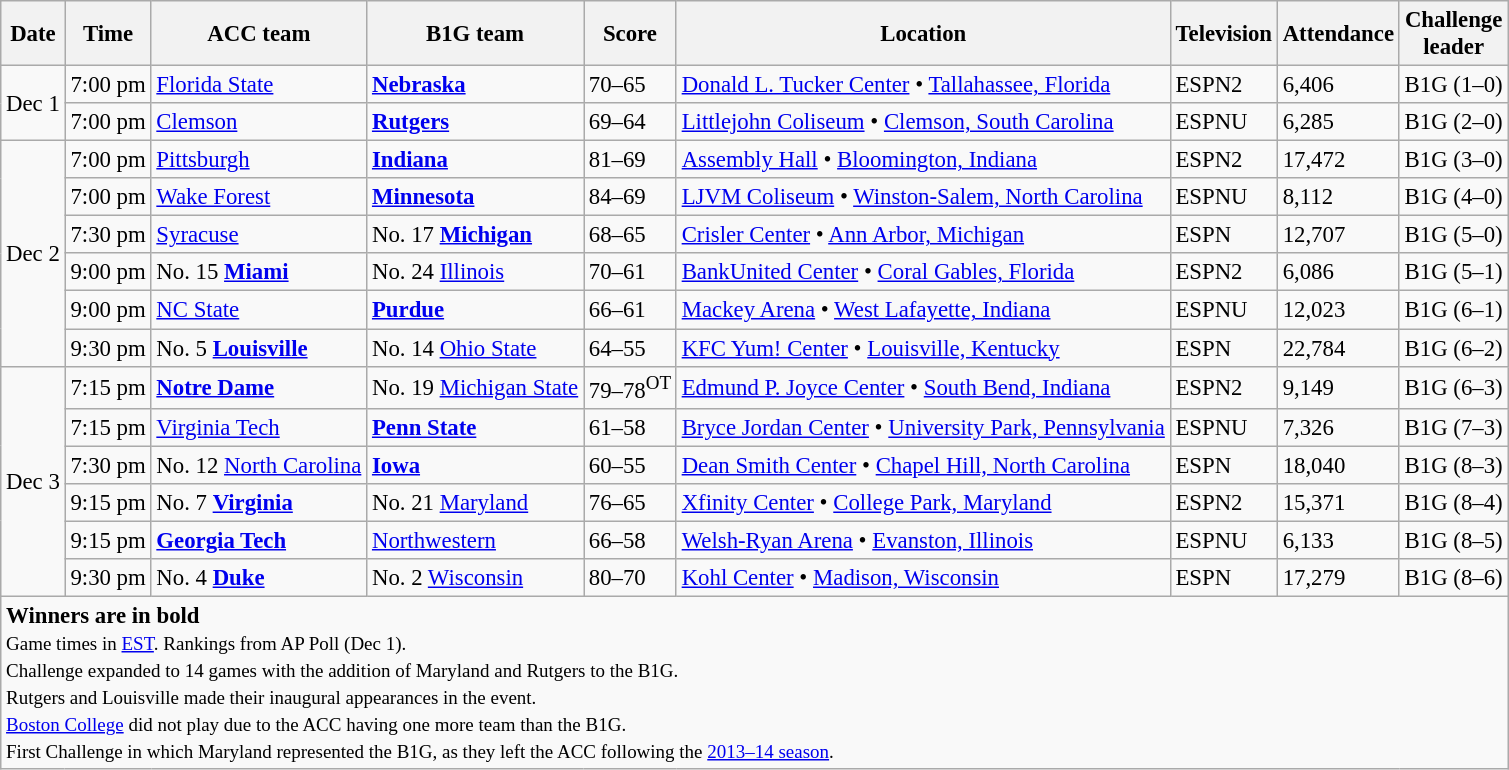<table class="wikitable" style="font-size: 95%">
<tr>
<th>Date</th>
<th>Time</th>
<th>ACC team</th>
<th>B1G team</th>
<th>Score</th>
<th>Location</th>
<th>Television</th>
<th>Attendance</th>
<th>Challenge<br>leader</th>
</tr>
<tr>
<td rowspan=2>Dec 1</td>
<td>7:00 pm</td>
<td><a href='#'>Florida State</a></td>
<td><a href='#'><strong>Nebraska</strong></a></td>
<td>70–65</td>
<td><a href='#'>Donald L. Tucker Center</a> • <a href='#'>Tallahassee, Florida</a></td>
<td>ESPN2</td>
<td>6,406</td>
<td>B1G (1–0)</td>
</tr>
<tr>
<td>7:00 pm</td>
<td><a href='#'>Clemson</a></td>
<td><a href='#'><strong>Rutgers</strong></a></td>
<td>69–64</td>
<td><a href='#'>Littlejohn Coliseum</a> • <a href='#'>Clemson, South Carolina</a></td>
<td>ESPNU</td>
<td>6,285</td>
<td>B1G (2–0)</td>
</tr>
<tr>
<td rowspan=6>Dec 2</td>
<td>7:00 pm</td>
<td><a href='#'>Pittsburgh</a></td>
<td><a href='#'><strong>Indiana</strong></a></td>
<td>81–69</td>
<td><a href='#'>Assembly Hall</a> • <a href='#'>Bloomington, Indiana</a></td>
<td>ESPN2</td>
<td>17,472</td>
<td>B1G (3–0)</td>
</tr>
<tr>
<td>7:00 pm</td>
<td><a href='#'>Wake Forest</a></td>
<td><a href='#'><strong>Minnesota</strong></a></td>
<td>84–69</td>
<td><a href='#'>LJVM Coliseum</a> • <a href='#'>Winston-Salem, North Carolina</a></td>
<td>ESPNU</td>
<td>8,112</td>
<td>B1G (4–0)</td>
</tr>
<tr>
<td>7:30 pm</td>
<td><a href='#'>Syracuse</a></td>
<td>No. 17 <a href='#'><strong>Michigan</strong></a></td>
<td>68–65</td>
<td><a href='#'>Crisler Center</a> • <a href='#'>Ann Arbor, Michigan</a></td>
<td>ESPN</td>
<td>12,707</td>
<td>B1G (5–0)</td>
</tr>
<tr>
<td>9:00 pm</td>
<td>No. 15 <a href='#'><strong>Miami</strong></a></td>
<td>No. 24 <a href='#'>Illinois</a></td>
<td>70–61</td>
<td><a href='#'>BankUnited Center</a> • <a href='#'>Coral Gables, Florida</a></td>
<td>ESPN2</td>
<td>6,086</td>
<td>B1G (5–1)</td>
</tr>
<tr>
<td>9:00 pm</td>
<td><a href='#'>NC State</a></td>
<td><a href='#'><strong>Purdue</strong></a></td>
<td>66–61</td>
<td><a href='#'>Mackey Arena</a> • <a href='#'>West Lafayette, Indiana</a></td>
<td>ESPNU</td>
<td>12,023</td>
<td>B1G (6–1)</td>
</tr>
<tr>
<td>9:30 pm</td>
<td>No. 5 <a href='#'><strong>Louisville</strong></a></td>
<td>No. 14 <a href='#'>Ohio State</a></td>
<td>64–55</td>
<td><a href='#'>KFC Yum! Center</a> • <a href='#'>Louisville, Kentucky</a></td>
<td>ESPN</td>
<td>22,784</td>
<td>B1G (6–2)</td>
</tr>
<tr>
<td rowspan=6>Dec 3</td>
<td>7:15 pm</td>
<td><a href='#'><strong>Notre Dame</strong></a></td>
<td>No. 19 <a href='#'>Michigan State</a></td>
<td>79–78<sup>OT</sup></td>
<td><a href='#'>Edmund P. Joyce Center</a> • <a href='#'>South Bend, Indiana</a></td>
<td>ESPN2</td>
<td>9,149</td>
<td>B1G (6–3)</td>
</tr>
<tr>
<td>7:15 pm</td>
<td><a href='#'>Virginia Tech</a></td>
<td><a href='#'><strong>Penn State</strong></a></td>
<td>61–58</td>
<td><a href='#'>Bryce Jordan Center</a> • <a href='#'>University Park, Pennsylvania</a></td>
<td>ESPNU</td>
<td>7,326</td>
<td>B1G (7–3)</td>
</tr>
<tr>
<td>7:30 pm</td>
<td>No. 12 <a href='#'>North Carolina</a></td>
<td><a href='#'><strong>Iowa</strong></a></td>
<td>60–55</td>
<td><a href='#'>Dean Smith Center</a> • <a href='#'>Chapel Hill, North Carolina</a></td>
<td>ESPN</td>
<td>18,040</td>
<td>B1G (8–3)</td>
</tr>
<tr>
<td>9:15 pm</td>
<td>No. 7 <a href='#'><strong>Virginia</strong></a></td>
<td>No. 21 <a href='#'>Maryland</a></td>
<td>76–65</td>
<td><a href='#'>Xfinity Center</a> • <a href='#'>College Park, Maryland</a></td>
<td>ESPN2</td>
<td>15,371</td>
<td>B1G (8–4)</td>
</tr>
<tr>
<td>9:15 pm</td>
<td><a href='#'><strong>Georgia Tech</strong></a></td>
<td><a href='#'>Northwestern</a></td>
<td>66–58</td>
<td><a href='#'>Welsh-Ryan Arena</a> • <a href='#'>Evanston, Illinois</a></td>
<td>ESPNU</td>
<td>6,133</td>
<td>B1G (8–5)</td>
</tr>
<tr>
<td>9:30 pm</td>
<td>No. 4 <a href='#'><strong>Duke</strong></a></td>
<td>No. 2 <a href='#'>Wisconsin</a></td>
<td>80–70</td>
<td><a href='#'>Kohl Center</a> • <a href='#'>Madison, Wisconsin</a></td>
<td>ESPN</td>
<td>17,279</td>
<td>B1G (8–6)</td>
</tr>
<tr>
<td colspan=9><strong>Winners are in bold</strong><br><small>Game times in <a href='#'>EST</a>. Rankings from AP Poll (Dec 1).<br>Challenge expanded to 14 games with the addition of Maryland and Rutgers to the B1G.<br>Rutgers and Louisville made their inaugural appearances in the event.<br><a href='#'>Boston College</a> did not play due to the ACC having one more team than the B1G.<br>First Challenge in which Maryland represented the B1G, as they left the ACC following the <a href='#'>2013–14 season</a>.</small></td>
</tr>
</table>
